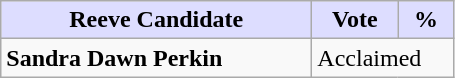<table class="wikitable">
<tr>
<th style="background:#ddf; width:200px;">Reeve Candidate</th>
<th style="background:#ddf; width:50px;">Vote</th>
<th style="background:#ddf; width:30px;">%</th>
</tr>
<tr>
<td><strong>Sandra Dawn Perkin</strong></td>
<td colspan="2">Acclaimed</td>
</tr>
</table>
